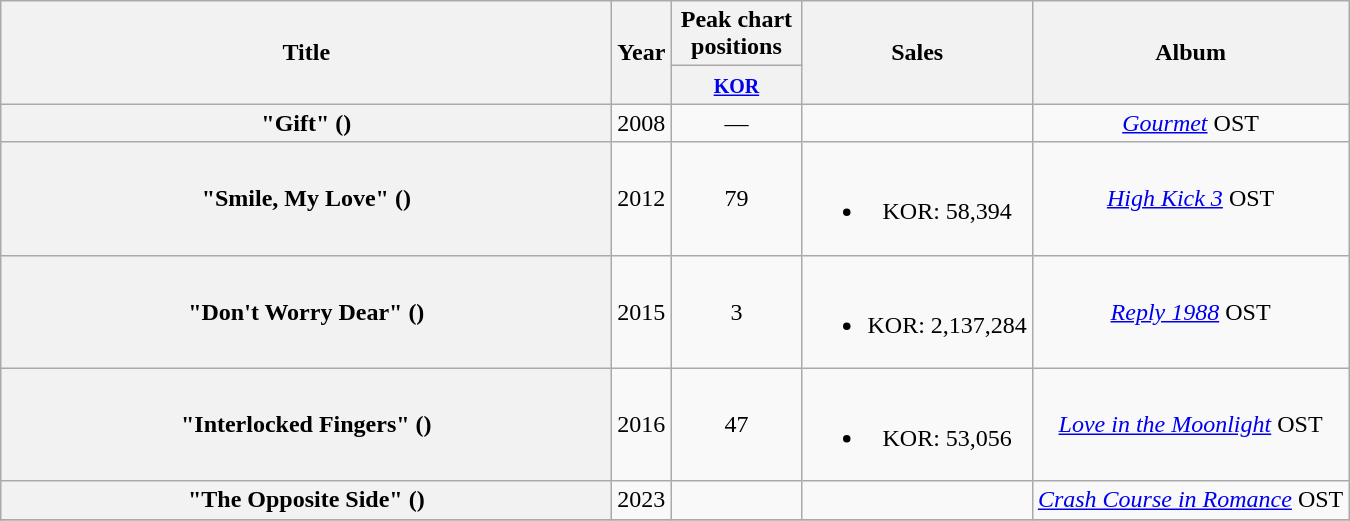<table class="wikitable plainrowheaders" style="text-align:center;">
<tr>
<th rowspan="2" scope="col" style="width:25em;">Title</th>
<th rowspan="2" scope="col">Year</th>
<th colspan="1" scope="col" style="width:5em;">Peak chart positions</th>
<th rowspan="2" scope="col">Sales<br></th>
<th rowspan="2" scope="col">Album</th>
</tr>
<tr>
<th><small><a href='#'>KOR</a></small><br></th>
</tr>
<tr>
<th scope="row">"Gift" ()</th>
<td>2008</td>
<td>—</td>
<td></td>
<td><em><a href='#'>Gourmet</a></em> OST</td>
</tr>
<tr>
<th scope="row">"Smile, My Love" () </th>
<td>2012</td>
<td>79</td>
<td><br><ul><li>KOR: 58,394</li></ul></td>
<td><em><a href='#'>High Kick 3</a></em> OST</td>
</tr>
<tr>
<th scope="row">"Don't Worry Dear" ()</th>
<td>2015</td>
<td>3</td>
<td><br><ul><li>KOR: 2,137,284</li></ul></td>
<td><em><a href='#'>Reply 1988</a></em> OST</td>
</tr>
<tr>
<th scope="row">"Interlocked Fingers" ()</th>
<td>2016</td>
<td>47</td>
<td><br><ul><li>KOR: 53,056</li></ul></td>
<td><em><a href='#'>Love in the Moonlight</a></em> OST</td>
</tr>
<tr>
<th scope="row">"The Opposite Side" ()</th>
<td>2023</td>
<td></td>
<td></td>
<td><em><a href='#'>Crash Course in Romance</a></em> OST</td>
</tr>
<tr>
</tr>
</table>
